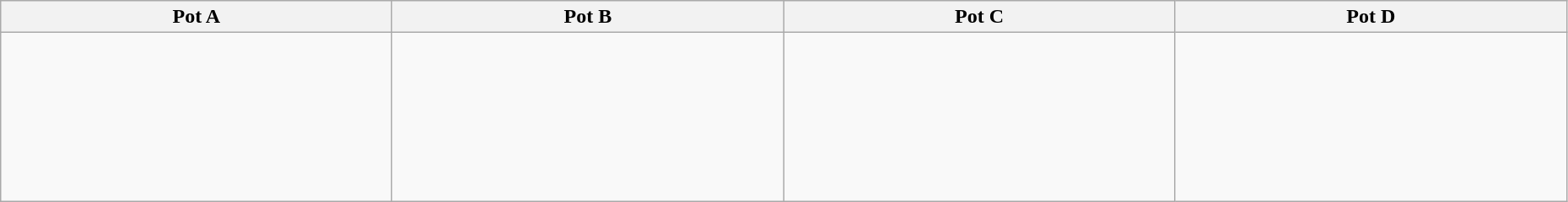<table class="wikitable" style="width:98%;">
<tr>
<th width=20%>Pot A</th>
<th width=20%>Pot B</th>
<th width=20%>Pot C</th>
<th width=20%>Pot D</th>
</tr>
<tr>
<td><br> <br>
 <br>
 <br>
 <br>
 <br>
 <br></td>
<td><br> <br>
 <br>
 <br>
 <br>
 <br>
 <br></td>
<td><br> <br>
 <br>
 <br>
 <br>
 <br>
 <br></td>
<td valign="top"><br> <br>
 <br>
 <br>
 <br>
 <br>
 <br></td>
</tr>
</table>
